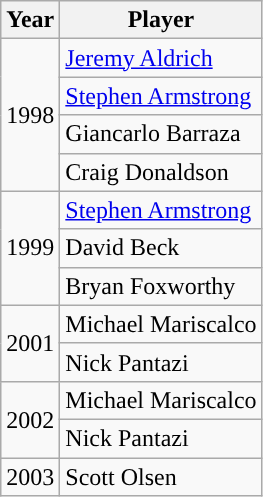<table class= wikitable>
<tr>
<th width=px>Year</th>
<th width=px>Player</th>
</tr>
<tr>
<td rowspan=4>1998</td>
<td><a href='#'>Jeremy Aldrich</a></td>
</tr>
<tr>
<td><a href='#'>Stephen Armstrong</a></td>
</tr>
<tr>
<td>Giancarlo Barraza</td>
</tr>
<tr>
<td>Craig Donaldson</td>
</tr>
<tr>
<td rowspan=3>1999</td>
<td><a href='#'>Stephen Armstrong</a></td>
</tr>
<tr>
<td>David Beck</td>
</tr>
<tr>
<td>Bryan Foxworthy</td>
</tr>
<tr>
<td rowspan=2>2001</td>
<td>Michael Mariscalco</td>
</tr>
<tr>
<td>Nick Pantazi</td>
</tr>
<tr>
<td rowspan=2>2002</td>
<td>Michael Mariscalco</td>
</tr>
<tr>
<td>Nick Pantazi</td>
</tr>
<tr>
<td>2003</td>
<td>Scott Olsen</td>
</tr>
</table>
